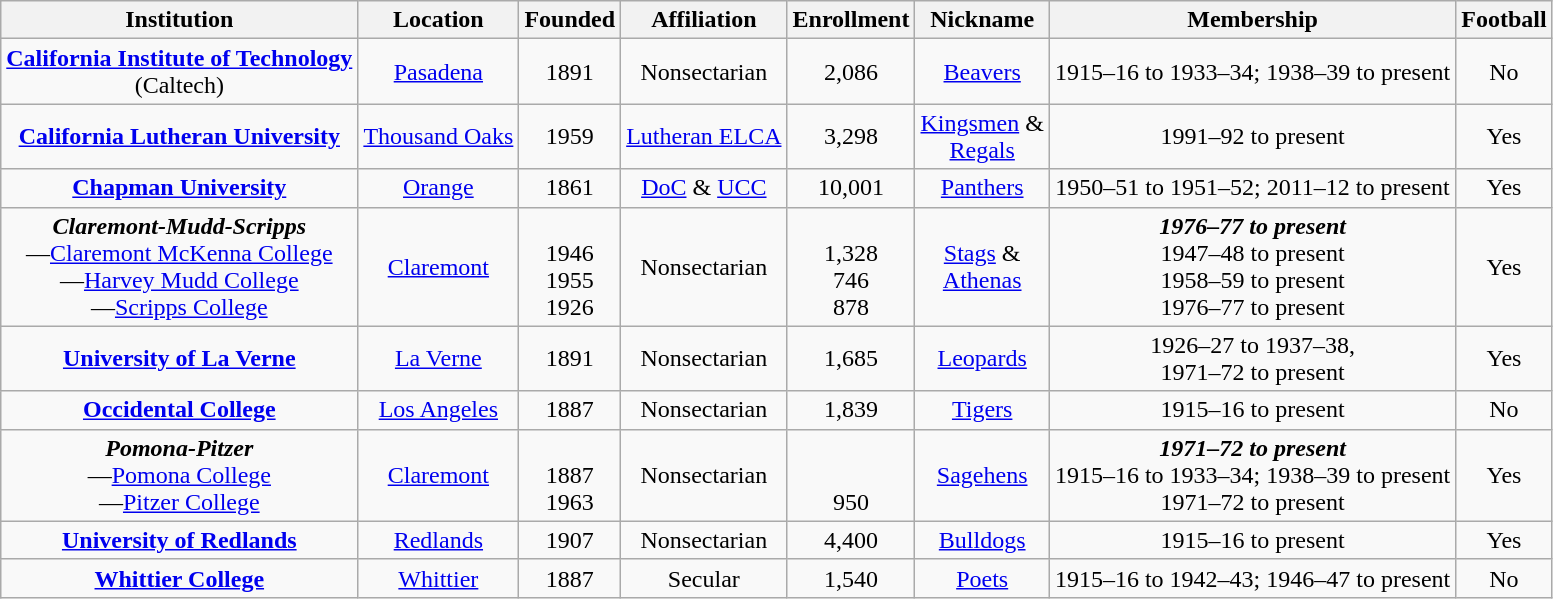<table class="wikitable sortable" style="text-align: center;">
<tr>
<th>Institution</th>
<th>Location</th>
<th>Founded</th>
<th>Affiliation</th>
<th>Enrollment</th>
<th>Nickname</th>
<th>Membership</th>
<th>Football</th>
</tr>
<tr>
<td><strong><a href='#'>California Institute of Technology</a></strong> <br> (Caltech)</td>
<td><a href='#'>Pasadena</a></td>
<td>1891</td>
<td>Nonsectarian</td>
<td>2,086</td>
<td><a href='#'>Beavers</a></td>
<td>1915–16 to 1933–34; 1938–39 to present</td>
<td>No</td>
</tr>
<tr>
<td><strong><a href='#'>California Lutheran University</a></strong></td>
<td><a href='#'>Thousand Oaks</a></td>
<td>1959</td>
<td><a href='#'>Lutheran ELCA</a></td>
<td>3,298</td>
<td><a href='#'>Kingsmen</a> &<br><a href='#'>Regals</a></td>
<td>1991–92 to present</td>
<td>Yes</td>
</tr>
<tr>
<td><strong><a href='#'>Chapman University</a></strong></td>
<td><a href='#'>Orange</a></td>
<td>1861</td>
<td><a href='#'>DoC</a> & <a href='#'>UCC</a></td>
<td>10,001</td>
<td><a href='#'>Panthers</a></td>
<td>1950–51 to 1951–52; 2011–12 to present</td>
<td>Yes</td>
</tr>
<tr>
<td><strong><em>Claremont-Mudd-Scripps</em></strong><br>—<a href='#'>Claremont McKenna College</a><br>—<a href='#'>Harvey Mudd College</a><br>—<a href='#'>Scripps College</a></td>
<td><a href='#'>Claremont</a></td>
<td><br>1946<br>1955<br>1926</td>
<td>Nonsectarian</td>
<td><br>1,328<br>746<br>878</td>
<td><a href='#'>Stags</a> &<br><a href='#'>Athenas</a></td>
<td><strong><em>1976–77 to present</em></strong><br>1947–48 to present<br>1958–59 to present<br>1976–77 to present</td>
<td>Yes</td>
</tr>
<tr>
<td><strong><a href='#'>University of La Verne</a></strong></td>
<td><a href='#'>La Verne</a></td>
<td>1891</td>
<td>Nonsectarian</td>
<td>1,685</td>
<td><a href='#'>Leopards</a></td>
<td>1926–27 to 1937–38,<br>1971–72 to present</td>
<td>Yes</td>
</tr>
<tr>
<td><strong><a href='#'>Occidental College</a></strong></td>
<td><a href='#'>Los Angeles</a></td>
<td>1887</td>
<td>Nonsectarian</td>
<td>1,839</td>
<td><a href='#'>Tigers</a></td>
<td>1915–16 to present</td>
<td>No</td>
</tr>
<tr>
<td><strong><em>Pomona-Pitzer</em></strong><br>—<a href='#'>Pomona College</a><br>—<a href='#'>Pitzer College</a></td>
<td><a href='#'>Claremont</a></td>
<td><br>1887<br>1963</td>
<td>Nonsectarian<br></td>
<td><br><br>950</td>
<td><a href='#'>Sagehens</a></td>
<td><strong><em>1971–72 to present</em></strong><br>1915–16 to 1933–34; 1938–39 to present<br>1971–72 to present</td>
<td>Yes</td>
</tr>
<tr>
<td><strong><a href='#'>University of Redlands</a></strong></td>
<td><a href='#'>Redlands</a></td>
<td>1907</td>
<td>Nonsectarian</td>
<td>4,400</td>
<td><a href='#'>Bulldogs</a></td>
<td>1915–16 to present</td>
<td>Yes</td>
</tr>
<tr>
<td><strong><a href='#'>Whittier College</a></strong></td>
<td><a href='#'>Whittier</a></td>
<td>1887</td>
<td>Secular</td>
<td>1,540</td>
<td><a href='#'>Poets</a></td>
<td>1915–16 to 1942–43; 1946–47 to present</td>
<td>No</td>
</tr>
</table>
